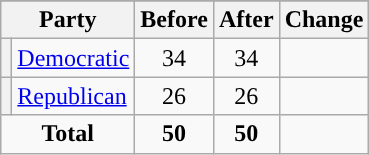<table class="wikitable" style="text-align:center;">
<tr>
</tr>
<tr>
<th colspan=2>Party</th>
<th>Before</th>
<th>After</th>
<th>Change</th>
</tr>
<tr>
<th style="background-color:"></th>
<td style="text-align:left;"><a href='#'>Democratic</a></td>
<td>34</td>
<td>34</td>
<td></td>
</tr>
<tr>
<th style="background-color:"></th>
<td style="text-align:left;"><a href='#'>Republican</a></td>
<td>26</td>
<td>26</td>
<td></td>
</tr>
<tr>
<td colspan=2><strong>Total</strong></td>
<td><strong>50</strong></td>
<td><strong>50</strong></td>
<td></td>
</tr>
</table>
